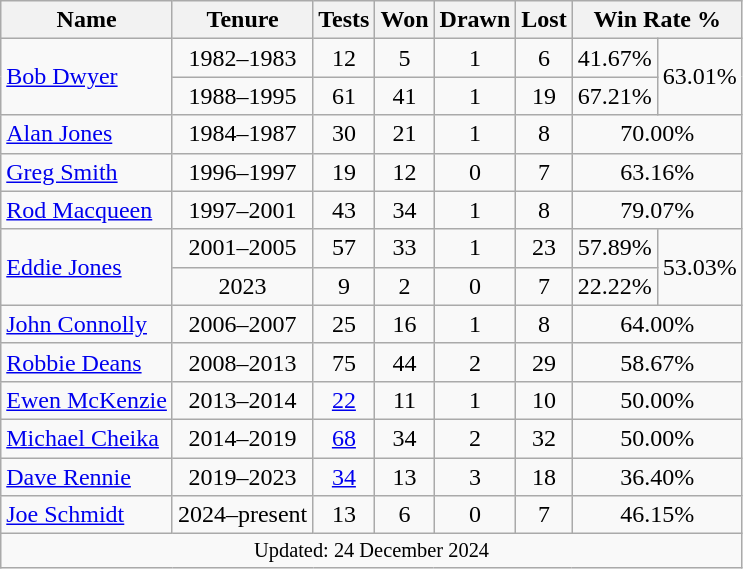<table class="wikitable sortable" style="text-align: center;">
<tr>
<th>Name</th>
<th>Tenure</th>
<th>Tests</th>
<th>Won</th>
<th>Drawn</th>
<th>Lost</th>
<th colspan="2">Win Rate %</th>
</tr>
<tr>
<td rowspan="2" style="text-align:left"> <a href='#'>Bob Dwyer</a></td>
<td>1982–1983</td>
<td>12</td>
<td>5</td>
<td>1</td>
<td>6</td>
<td>41.67%</td>
<td rowspan="2">63.01%</td>
</tr>
<tr>
<td>1988–1995</td>
<td>61</td>
<td>41</td>
<td>1</td>
<td>19</td>
<td>67.21%</td>
</tr>
<tr>
<td style="text-align:left"> <a href='#'>Alan Jones</a></td>
<td>1984–1987</td>
<td>30</td>
<td>21</td>
<td>1</td>
<td>8</td>
<td colspan="2" style="text-align:center">70.00%</td>
</tr>
<tr>
<td style="text-align:left"> <a href='#'>Greg Smith</a></td>
<td>1996–1997</td>
<td>19</td>
<td>12</td>
<td>0</td>
<td>7</td>
<td colspan="2" style="text-align:center">63.16%</td>
</tr>
<tr>
<td style="text-align:left"> <a href='#'>Rod Macqueen</a></td>
<td>1997–2001</td>
<td>43</td>
<td>34</td>
<td>1</td>
<td>8</td>
<td colspan="2" style="text-align:center">79.07%</td>
</tr>
<tr>
<td rowspan="2" style="text-align:left"> <a href='#'>Eddie Jones</a></td>
<td>2001–2005</td>
<td>57</td>
<td>33</td>
<td>1</td>
<td>23</td>
<td>57.89%</td>
<td rowspan="2">53.03%</td>
</tr>
<tr>
<td>2023</td>
<td>9</td>
<td>2</td>
<td>0</td>
<td>7</td>
<td>22.22%</td>
</tr>
<tr>
<td style="text-align:left"> <a href='#'>John Connolly</a></td>
<td>2006–2007</td>
<td>25</td>
<td>16</td>
<td>1</td>
<td>8</td>
<td colspan="2" style="text-align:center">64.00%</td>
</tr>
<tr>
<td style="text-align:left"> <a href='#'>Robbie Deans</a></td>
<td>2008–2013</td>
<td>75</td>
<td>44</td>
<td>2</td>
<td>29</td>
<td colspan="2" style="text-align:center">58.67%</td>
</tr>
<tr>
<td style="text-align:left"> <a href='#'>Ewen McKenzie</a></td>
<td>2013–2014</td>
<td><a href='#'>22</a></td>
<td>11</td>
<td>1</td>
<td>10</td>
<td colspan="2" style="text-align:center">50.00%</td>
</tr>
<tr>
<td style="text-align:left"> <a href='#'>Michael Cheika</a></td>
<td>2014–2019</td>
<td><a href='#'>68</a></td>
<td>34</td>
<td>2</td>
<td>32</td>
<td colspan="2" style="text-align:center">50.00%</td>
</tr>
<tr>
<td style="text-align:left"> <a href='#'>Dave Rennie</a></td>
<td>2019–2023</td>
<td><a href='#'>34</a></td>
<td>13</td>
<td>3</td>
<td>18</td>
<td colspan="2" style="text-align:center">36.40%</td>
</tr>
<tr>
<td style="text-align:left"> <a href='#'>Joe Schmidt</a></td>
<td>2024–present</td>
<td>13</td>
<td>6</td>
<td>0</td>
<td>7</td>
<td colspan="2" style="text-align:center">46.15%</td>
</tr>
<tr>
<td colspan="100%" style="text-align:center; font-size:85%;">Updated: 24 December 2024</td>
</tr>
</table>
